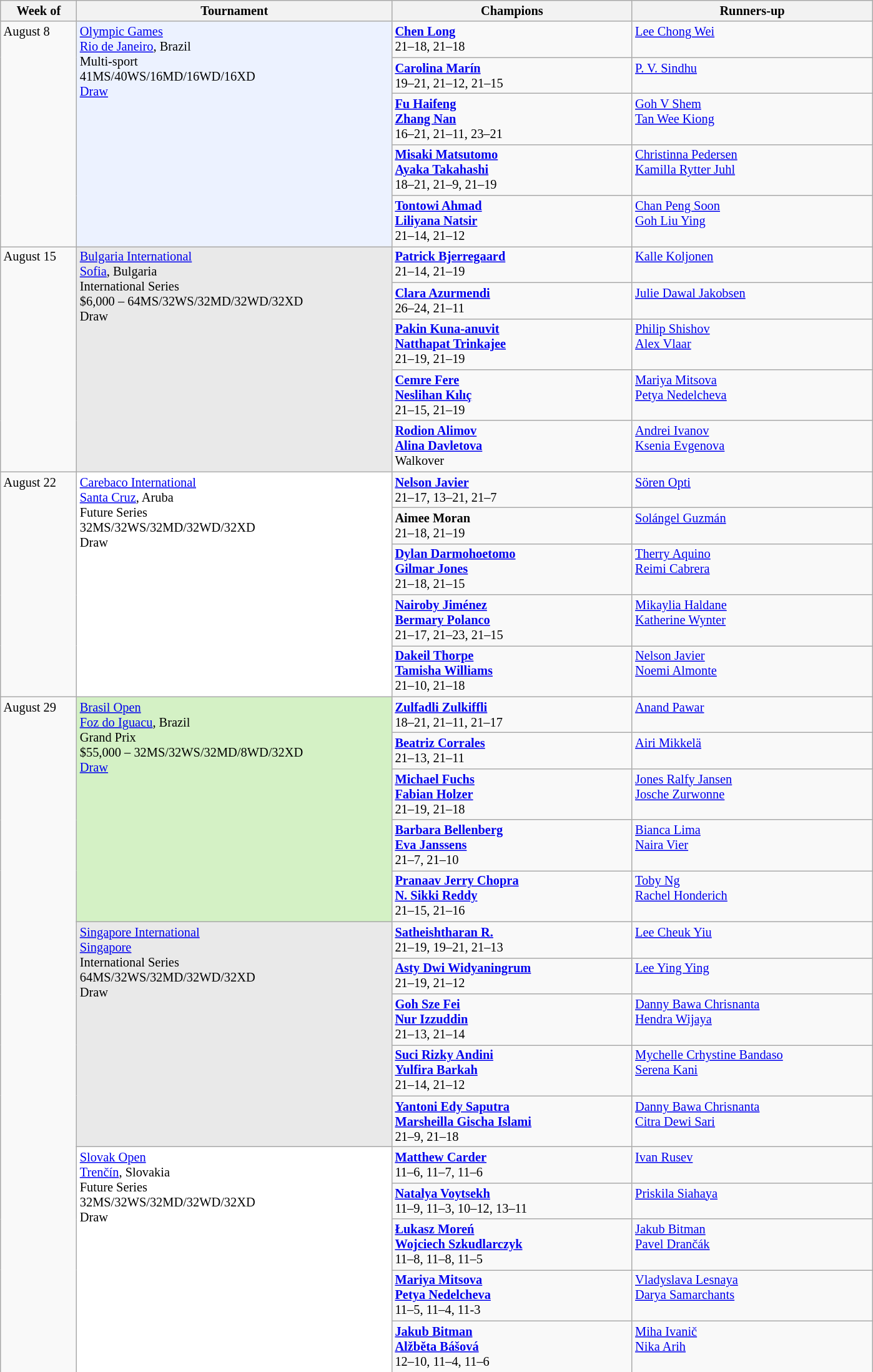<table class=wikitable style=font-size:85%>
<tr>
<th width=75>Week of</th>
<th width=330>Tournament</th>
<th width=250>Champions</th>
<th width=250>Runners-up</th>
</tr>
<tr valign=top>
<td rowspan=5>August 8</td>
<td style="background:#ECF2FF;" rowspan="5"><a href='#'>Olympic Games</a><br><a href='#'>Rio de Janeiro</a>, Brazil<br>Multi-sport<br>41MS/40WS/16MD/16WD/16XD<br><a href='#'>Draw</a></td>
<td> <strong><a href='#'>Chen Long</a></strong><br>21–18, 21–18</td>
<td> <a href='#'>Lee Chong Wei</a></td>
</tr>
<tr valign=top>
<td> <strong><a href='#'>Carolina Marín</a></strong><br>19–21, 21–12, 21–15</td>
<td> <a href='#'>P. V. Sindhu</a></td>
</tr>
<tr valign=top>
<td><strong> <a href='#'>Fu Haifeng</a> <br>  <a href='#'>Zhang Nan</a></strong> <br> 16–21, 21–11, 23–21</td>
<td> <a href='#'>Goh V Shem</a> <br>  <a href='#'>Tan Wee Kiong</a></td>
</tr>
<tr valign=top>
<td><strong> <a href='#'>Misaki Matsutomo</a> <br>  <a href='#'>Ayaka Takahashi</a></strong> <br> 18–21, 21–9, 21–19</td>
<td> <a href='#'>Christinna Pedersen</a> <br>  <a href='#'>Kamilla Rytter Juhl</a></td>
</tr>
<tr valign=top>
<td><strong> <a href='#'>Tontowi Ahmad</a> <br>  <a href='#'>Liliyana Natsir</a></strong> <br> 21–14, 21–12</td>
<td> <a href='#'>Chan Peng Soon</a> <br>  <a href='#'>Goh Liu Ying</a></td>
</tr>
<tr valign=top>
<td rowspan=5>August 15</td>
<td style="background:#E9E9E9;" rowspan="5"><a href='#'>Bulgaria International</a><br><a href='#'>Sofia</a>, Bulgaria<br>International Series<br>$6,000 – 64MS/32WS/32MD/32WD/32XD<br>Draw</td>
<td> <strong><a href='#'>Patrick Bjerregaard</a></strong><br>21–14, 21–19</td>
<td> <a href='#'>Kalle Koljonen</a></td>
</tr>
<tr valign=top>
<td> <strong><a href='#'>Clara Azurmendi</a></strong><br>26–24, 21–11</td>
<td> <a href='#'>Julie Dawal Jakobsen</a></td>
</tr>
<tr valign=top>
<td><strong> <a href='#'>Pakin Kuna-anuvit</a> <br>  <a href='#'>Natthapat Trinkajee</a></strong> <br> 21–19, 21–19</td>
<td> <a href='#'>Philip Shishov</a> <br>  <a href='#'>Alex Vlaar</a></td>
</tr>
<tr valign=top>
<td><strong> <a href='#'>Cemre Fere</a> <br>  <a href='#'>Neslihan Kılıç</a></strong> <br> 21–15, 21–19</td>
<td> <a href='#'>Mariya Mitsova</a> <br>  <a href='#'>Petya Nedelcheva</a></td>
</tr>
<tr valign=top>
<td><strong> <a href='#'>Rodion Alimov</a> <br>  <a href='#'>Alina Davletova</a></strong> <br> Walkover</td>
<td> <a href='#'>Andrei Ivanov</a> <br>  <a href='#'>Ksenia Evgenova</a></td>
</tr>
<tr valign=top>
<td rowspan=5>August 22</td>
<td style="background:#fff;" rowspan="5"><a href='#'>Carebaco International</a><br><a href='#'>Santa Cruz</a>, Aruba<br>Future Series<br>32MS/32WS/32MD/32WD/32XD<br>Draw</td>
<td> <strong><a href='#'>Nelson Javier</a></strong><br>21–17, 13–21, 21–7</td>
<td> <a href='#'>Sören Opti</a></td>
</tr>
<tr valign=top>
<td> <strong>Aimee Moran</strong><br>21–18, 21–19</td>
<td> <a href='#'>Solángel Guzmán</a></td>
</tr>
<tr valign=top>
<td><strong> <a href='#'>Dylan Darmohoetomo</a> <br>  <a href='#'>Gilmar Jones</a></strong> <br> 21–18, 21–15</td>
<td> <a href='#'>Therry Aquino</a> <br>  <a href='#'>Reimi Cabrera</a></td>
</tr>
<tr valign=top>
<td><strong> <a href='#'>Nairoby Jiménez</a> <br>  <a href='#'>Bermary Polanco</a></strong> <br> 21–17, 21–23, 21–15</td>
<td> <a href='#'>Mikaylia Haldane</a> <br>  <a href='#'>Katherine Wynter</a></td>
</tr>
<tr valign=top>
<td><strong>  <a href='#'>Dakeil Thorpe</a> <br>  <a href='#'>Tamisha Williams</a></strong> <br> 21–10, 21–18</td>
<td> <a href='#'>Nelson Javier</a> <br>  <a href='#'>Noemi Almonte</a></td>
</tr>
<tr valign=top>
<td rowspan=15>August 29</td>
<td style="background:#D4F1C5;" rowspan="5"><a href='#'>Brasil Open</a><br><a href='#'>Foz do Iguacu</a>, Brazil<br>Grand Prix<br>$55,000 – 32MS/32WS/32MD/8WD/32XD<br><a href='#'>Draw</a></td>
<td> <strong><a href='#'>Zulfadli Zulkiffli</a></strong><br>18–21, 21–11, 21–17</td>
<td> <a href='#'>Anand Pawar</a></td>
</tr>
<tr valign=top>
<td> <strong><a href='#'>Beatriz Corrales</a></strong><br>21–13, 21–11</td>
<td> <a href='#'>Airi Mikkelä</a></td>
</tr>
<tr valign=top>
<td><strong> <a href='#'>Michael Fuchs</a><br> <a href='#'>Fabian Holzer</a></strong><br>21–19, 21–18</td>
<td> <a href='#'>Jones Ralfy Jansen</a><br> <a href='#'>Josche Zurwonne</a></td>
</tr>
<tr valign=top>
<td><strong> <a href='#'>Barbara Bellenberg</a><br> <a href='#'>Eva Janssens</a></strong><br>21–7, 21–10</td>
<td> <a href='#'>Bianca Lima</a><br> <a href='#'>Naira Vier</a></td>
</tr>
<tr valign=top>
<td><strong> <a href='#'>Pranaav Jerry Chopra</a><br> <a href='#'>N. Sikki Reddy</a></strong><br>21–15, 21–16</td>
<td> <a href='#'>Toby Ng</a><br> <a href='#'>Rachel Honderich</a></td>
</tr>
<tr valign=top>
<td style="background:#E9E9E9;"  rowspan="5"><a href='#'>Singapore International</a><br><a href='#'>Singapore</a><br>International Series<br>64MS/32WS/32MD/32WD/32XD<br>Draw</td>
<td> <strong><a href='#'>Satheishtharan R.</a></strong><br>21–19, 19–21, 21–13</td>
<td> <a href='#'>Lee Cheuk Yiu</a></td>
</tr>
<tr valign=top>
<td> <strong><a href='#'>Asty Dwi Widyaningrum</a></strong><br>21–19, 21–12</td>
<td> <a href='#'>Lee Ying Ying</a></td>
</tr>
<tr valign=top>
<td><strong>  <a href='#'>Goh Sze Fei</a> <br>  <a href='#'>Nur Izzuddin</a></strong> <br> 21–13, 21–14</td>
<td> <a href='#'>Danny Bawa Chrisnanta</a> <br>  <a href='#'>Hendra Wijaya</a></td>
</tr>
<tr valign=top>
<td><strong>  <a href='#'>Suci Rizky Andini</a> <br>  <a href='#'>Yulfira Barkah</a></strong> <br> 21–14, 21–12</td>
<td> <a href='#'>Mychelle Crhystine Bandaso</a> <br>  <a href='#'>Serena Kani</a></td>
</tr>
<tr valign=top>
<td><strong> <a href='#'>Yantoni Edy Saputra</a> <br>  <a href='#'>Marsheilla Gischa Islami</a></strong> <br> 21–9, 21–18</td>
<td> <a href='#'>Danny Bawa Chrisnanta</a> <br>  <a href='#'>Citra Dewi Sari</a></td>
</tr>
<tr valign=top>
<td style="background:#fff;" rowspan="5"><a href='#'>Slovak Open</a><br><a href='#'>Trenčín</a>, Slovakia<br>Future Series<br>32MS/32WS/32MD/32WD/32XD<br>Draw</td>
<td> <strong><a href='#'>Matthew Carder</a></strong><br>11–6, 11–7, 11–6</td>
<td> <a href='#'>Ivan Rusev</a></td>
</tr>
<tr valign=top>
<td> <strong><a href='#'>Natalya Voytsekh</a></strong><br>11–9, 11–3, 10–12, 13–11</td>
<td> <a href='#'>Priskila Siahaya</a></td>
</tr>
<tr valign=top>
<td> <strong><a href='#'>Łukasz Moreń</a><br> <a href='#'>Wojciech Szkudlarczyk</a></strong> <br>11–8, 11–8, 11–5</td>
<td> <a href='#'>Jakub Bitman</a> <br>  <a href='#'>Pavel Drančák</a></td>
</tr>
<tr valign=top>
<td><strong> <a href='#'>Mariya Mitsova</a> <br>  <a href='#'>Petya Nedelcheva</a></strong> <br> 11–5, 11–4, 11-3</td>
<td> <a href='#'>Vladyslava Lesnaya</a> <br>  <a href='#'>Darya Samarchants</a></td>
</tr>
<tr valign=top>
<td><strong> <a href='#'>Jakub Bitman</a> <br>  <a href='#'>Alžběta Bášová</a></strong> <br> 12–10, 11–4, 11–6</td>
<td> <a href='#'>Miha Ivanič</a> <br>  <a href='#'>Nika Arih</a></td>
</tr>
</table>
